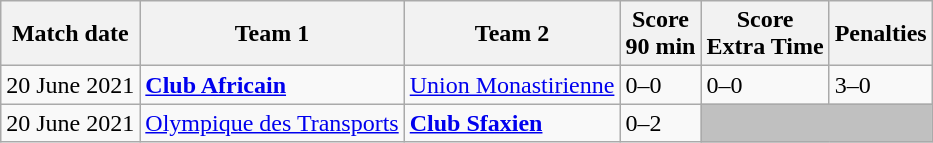<table class="wikitable alternance">
<tr>
<th>Match date</th>
<th>Team 1</th>
<th>Team 2</th>
<th>Score<br>90 min</th>
<th>Score<br>Extra Time</th>
<th>Penalties</th>
</tr>
<tr>
<td>20 June 2021</td>
<td><strong><a href='#'>Club Africain</a></strong></td>
<td><a href='#'>Union Monastirienne</a></td>
<td>0–0</td>
<td>0–0</td>
<td>3–0</td>
</tr>
<tr>
<td>20 June 2021</td>
<td><a href='#'>Olympique des Transports</a></td>
<td><strong><a href='#'>Club Sfaxien</a></strong></td>
<td>0–2</td>
<td bgcolor="silver" colspan=2></td>
</tr>
</table>
